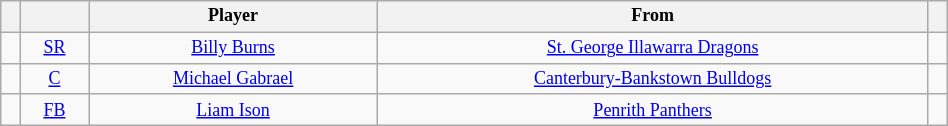<table class="wikitable sortable" style="width:50%; font-size:75%;">
<tr>
<th></th>
<th></th>
<th>Player</th>
<th>From</th>
<th></th>
</tr>
<tr>
<td align="center"></td>
<td align="center"><a href='#'>SR</a></td>
<td align="center"><a href='#'>Billy Burns</a></td>
<td align="center"> <a href='#'>St. George Illawarra Dragons</a></td>
<td align="center"></td>
</tr>
<tr>
<td align="center"></td>
<td align="center"><a href='#'>C</a></td>
<td align="center"><a href='#'>Michael Gabrael</a></td>
<td align="center"> <a href='#'>Canterbury-Bankstown Bulldogs</a></td>
<td align="center"></td>
</tr>
<tr>
<td align="center"></td>
<td align="center"><a href='#'>FB</a></td>
<td align="center"><a href='#'>Liam Ison</a></td>
<td align="center"> <a href='#'>Penrith Panthers</a></td>
<td align="center"></td>
</tr>
</table>
